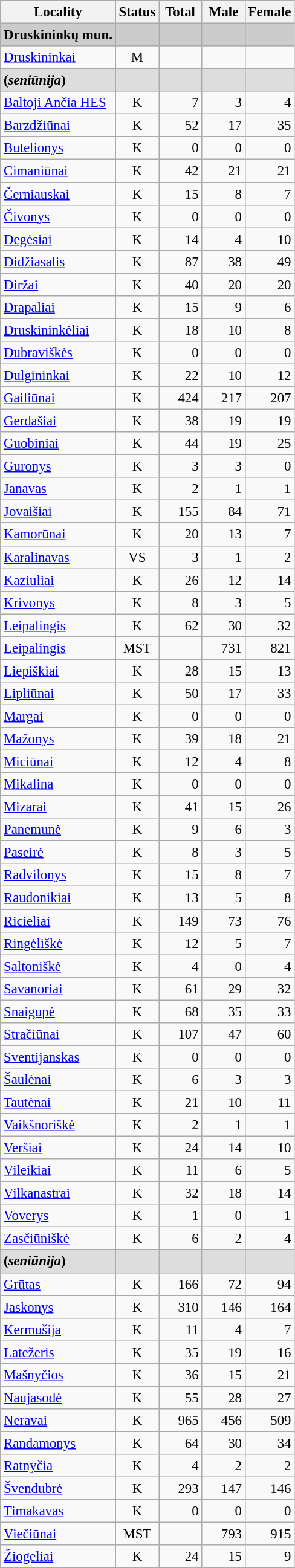<table class="wikitable sortable" style="text-align:right; font-size:95%;">
<tr>
<th>Locality</th>
<th>Status</th>
<th> Total </th>
<th> Male </th>
<th>Female</th>
</tr>
<tr style="background-color:#ccc; font-weight:bold;">
<td style="text-align:left">Druskininkų mun.</td>
<td></td>
<td></td>
<td></td>
<td></td>
</tr>
<tr>
<td style="text-align:left"><a href='#'>Druskininkai</a></td>
<td style="text-align:center">M</td>
<td></td>
<td></td>
<td></td>
</tr>
<tr style="background-color:#ddd; font-weight:bold;">
<td style="text-align:left"> (<em>seniūnija</em>)</td>
<td></td>
<td></td>
<td></td>
<td></td>
</tr>
<tr>
<td style="text-align:left"><a href='#'>Baltoji Ančia HES</a></td>
<td style="text-align:center">K</td>
<td>7</td>
<td>3</td>
<td>4</td>
</tr>
<tr>
<td style="text-align:left"><a href='#'>Barzdžiūnai</a></td>
<td style="text-align:center">K</td>
<td>52</td>
<td>17</td>
<td>35</td>
</tr>
<tr>
<td style="text-align:left"><a href='#'>Butelionys</a></td>
<td style="text-align:center">K</td>
<td>0</td>
<td>0</td>
<td>0</td>
</tr>
<tr>
<td style="text-align:left"><a href='#'>Cimaniūnai</a></td>
<td style="text-align:center">K</td>
<td>42</td>
<td>21</td>
<td>21</td>
</tr>
<tr>
<td style="text-align:left"><a href='#'>Černiauskai</a></td>
<td style="text-align:center">K</td>
<td>15</td>
<td>8</td>
<td>7</td>
</tr>
<tr>
<td style="text-align:left"><a href='#'>Čivonys</a></td>
<td style="text-align:center">K</td>
<td>0</td>
<td>0</td>
<td>0</td>
</tr>
<tr>
<td style="text-align:left"><a href='#'>Degėsiai</a></td>
<td style="text-align:center">K</td>
<td>14</td>
<td>4</td>
<td>10</td>
</tr>
<tr>
<td style="text-align:left"><a href='#'>Didžiasalis</a></td>
<td style="text-align:center">K</td>
<td>87</td>
<td>38</td>
<td>49</td>
</tr>
<tr>
<td style="text-align:left"><a href='#'>Diržai</a></td>
<td style="text-align:center">K</td>
<td>40</td>
<td>20</td>
<td>20</td>
</tr>
<tr>
<td style="text-align:left"><a href='#'>Drapaliai</a></td>
<td style="text-align:center">K</td>
<td>15</td>
<td>9</td>
<td>6</td>
</tr>
<tr>
<td style="text-align:left"><a href='#'>Druskininkėliai</a></td>
<td style="text-align:center">K</td>
<td>18</td>
<td>10</td>
<td>8</td>
</tr>
<tr>
<td style="text-align:left"><a href='#'>Dubraviškės</a></td>
<td style="text-align:center">K</td>
<td>0</td>
<td>0</td>
<td>0</td>
</tr>
<tr>
<td style="text-align:left"><a href='#'>Dulgininkai</a></td>
<td style="text-align:center">K</td>
<td>22</td>
<td>10</td>
<td>12</td>
</tr>
<tr>
<td style="text-align:left"><a href='#'>Gailiūnai</a></td>
<td style="text-align:center">K</td>
<td>424</td>
<td>217</td>
<td>207</td>
</tr>
<tr>
<td style="text-align:left"><a href='#'>Gerdašiai</a></td>
<td style="text-align:center">K</td>
<td>38</td>
<td>19</td>
<td>19</td>
</tr>
<tr>
<td style="text-align:left"><a href='#'>Guobiniai</a></td>
<td style="text-align:center">K</td>
<td>44</td>
<td>19</td>
<td>25</td>
</tr>
<tr>
<td style="text-align:left"><a href='#'>Guronys</a></td>
<td style="text-align:center">K</td>
<td>3</td>
<td>3</td>
<td>0</td>
</tr>
<tr>
<td style="text-align:left"><a href='#'>Janavas</a></td>
<td style="text-align:center">K</td>
<td>2</td>
<td>1</td>
<td>1</td>
</tr>
<tr>
<td style="text-align:left"><a href='#'>Jovaišiai</a></td>
<td style="text-align:center">K</td>
<td>155</td>
<td>84</td>
<td>71</td>
</tr>
<tr>
<td style="text-align:left"><a href='#'>Kamorūnai</a></td>
<td style="text-align:center">K</td>
<td>20</td>
<td>13</td>
<td>7</td>
</tr>
<tr>
<td style="text-align:left"><a href='#'>Karalinavas</a></td>
<td style="text-align:center">VS</td>
<td>3</td>
<td>1</td>
<td>2</td>
</tr>
<tr>
<td style="text-align:left"><a href='#'>Kaziuliai</a></td>
<td style="text-align:center">K</td>
<td>26</td>
<td>12</td>
<td>14</td>
</tr>
<tr>
<td style="text-align:left"><a href='#'>Krivonys</a></td>
<td style="text-align:center">K</td>
<td>8</td>
<td>3</td>
<td>5</td>
</tr>
<tr>
<td style="text-align:left"><a href='#'>Leipalingis</a></td>
<td style="text-align:center">K</td>
<td>62</td>
<td>30</td>
<td>32</td>
</tr>
<tr>
<td style="text-align:left"><a href='#'>Leipalingis</a></td>
<td style="text-align:center">MST</td>
<td></td>
<td>731</td>
<td>821</td>
</tr>
<tr>
<td style="text-align:left"><a href='#'>Liepiškiai</a></td>
<td style="text-align:center">K</td>
<td>28</td>
<td>15</td>
<td>13</td>
</tr>
<tr>
<td style="text-align:left"><a href='#'>Lipliūnai</a></td>
<td style="text-align:center">K</td>
<td>50</td>
<td>17</td>
<td>33</td>
</tr>
<tr>
<td style="text-align:left"><a href='#'>Margai</a></td>
<td style="text-align:center">K</td>
<td>0</td>
<td>0</td>
<td>0</td>
</tr>
<tr>
<td style="text-align:left"><a href='#'>Mažonys</a></td>
<td style="text-align:center">K</td>
<td>39</td>
<td>18</td>
<td>21</td>
</tr>
<tr>
<td style="text-align:left"><a href='#'>Miciūnai</a></td>
<td style="text-align:center">K</td>
<td>12</td>
<td>4</td>
<td>8</td>
</tr>
<tr>
<td style="text-align:left"><a href='#'>Mikalina</a></td>
<td style="text-align:center">K</td>
<td>0</td>
<td>0</td>
<td>0</td>
</tr>
<tr>
<td style="text-align:left"><a href='#'>Mizarai</a></td>
<td style="text-align:center">K</td>
<td>41</td>
<td>15</td>
<td>26</td>
</tr>
<tr>
<td style="text-align:left"><a href='#'>Panemunė</a></td>
<td style="text-align:center">K</td>
<td>9</td>
<td>6</td>
<td>3</td>
</tr>
<tr>
<td style="text-align:left"><a href='#'>Paseirė</a></td>
<td style="text-align:center">K</td>
<td>8</td>
<td>3</td>
<td>5</td>
</tr>
<tr>
<td style="text-align:left"><a href='#'>Radvilonys</a></td>
<td style="text-align:center">K</td>
<td>15</td>
<td>8</td>
<td>7</td>
</tr>
<tr>
<td style="text-align:left"><a href='#'>Raudonikiai</a></td>
<td style="text-align:center">K</td>
<td>13</td>
<td>5</td>
<td>8</td>
</tr>
<tr>
<td style="text-align:left"><a href='#'>Ricieliai</a></td>
<td style="text-align:center">K</td>
<td>149</td>
<td>73</td>
<td>76</td>
</tr>
<tr>
<td style="text-align:left"><a href='#'>Ringėliškė</a></td>
<td style="text-align:center">K</td>
<td>12</td>
<td>5</td>
<td>7</td>
</tr>
<tr>
<td style="text-align:left"><a href='#'>Saltoniškė</a></td>
<td style="text-align:center">K</td>
<td>4</td>
<td>0</td>
<td>4</td>
</tr>
<tr>
<td style="text-align:left"><a href='#'>Savanoriai</a></td>
<td style="text-align:center">K</td>
<td>61</td>
<td>29</td>
<td>32</td>
</tr>
<tr>
<td style="text-align:left"><a href='#'>Snaigupė</a></td>
<td style="text-align:center">K</td>
<td>68</td>
<td>35</td>
<td>33</td>
</tr>
<tr>
<td style="text-align:left"><a href='#'>Stračiūnai</a></td>
<td style="text-align:center">K</td>
<td>107</td>
<td>47</td>
<td>60</td>
</tr>
<tr>
<td style="text-align:left"><a href='#'>Sventijanskas</a></td>
<td style="text-align:center">K</td>
<td>0</td>
<td>0</td>
<td>0</td>
</tr>
<tr>
<td style="text-align:left"><a href='#'>Šaulėnai</a></td>
<td style="text-align:center">K</td>
<td>6</td>
<td>3</td>
<td>3</td>
</tr>
<tr>
<td style="text-align:left"><a href='#'>Tautėnai</a></td>
<td style="text-align:center">K</td>
<td>21</td>
<td>10</td>
<td>11</td>
</tr>
<tr>
<td style="text-align:left"><a href='#'>Vaikšnoriškė</a></td>
<td style="text-align:center">K</td>
<td>2</td>
<td>1</td>
<td>1</td>
</tr>
<tr>
<td style="text-align:left"><a href='#'>Veršiai</a></td>
<td style="text-align:center">K</td>
<td>24</td>
<td>14</td>
<td>10</td>
</tr>
<tr>
<td style="text-align:left"><a href='#'>Vileikiai</a></td>
<td style="text-align:center">K</td>
<td>11</td>
<td>6</td>
<td>5</td>
</tr>
<tr>
<td style="text-align:left"><a href='#'>Vilkanastrai</a></td>
<td style="text-align:center">K</td>
<td>32</td>
<td>18</td>
<td>14</td>
</tr>
<tr>
<td style="text-align:left"><a href='#'>Voverys</a></td>
<td style="text-align:center">K</td>
<td>1</td>
<td>0</td>
<td>1</td>
</tr>
<tr>
<td style="text-align:left"><a href='#'>Zasčiūniškė</a></td>
<td style="text-align:center">K</td>
<td>6</td>
<td>2</td>
<td>4</td>
</tr>
<tr style="background-color:#ddd; font-weight:bold;">
<td style="text-align:left"> (<em>seniūnija</em>)</td>
<td></td>
<td></td>
<td></td>
<td></td>
</tr>
<tr>
<td style="text-align:left"><a href='#'>Grūtas</a></td>
<td style="text-align:center">K</td>
<td>166</td>
<td>72</td>
<td>94</td>
</tr>
<tr>
<td style="text-align:left"><a href='#'>Jaskonys</a></td>
<td style="text-align:center">K</td>
<td>310</td>
<td>146</td>
<td>164</td>
</tr>
<tr>
<td style="text-align:left"><a href='#'>Kermušija</a></td>
<td style="text-align:center">K</td>
<td>11</td>
<td>4</td>
<td>7</td>
</tr>
<tr>
<td style="text-align:left"><a href='#'>Latežeris</a></td>
<td style="text-align:center">K</td>
<td>35</td>
<td>19</td>
<td>16</td>
</tr>
<tr>
<td style="text-align:left"><a href='#'>Mašnyčios</a></td>
<td style="text-align:center">K</td>
<td>36</td>
<td>15</td>
<td>21</td>
</tr>
<tr>
<td style="text-align:left"><a href='#'>Naujasodė</a></td>
<td style="text-align:center">K</td>
<td>55</td>
<td>28</td>
<td>27</td>
</tr>
<tr>
<td style="text-align:left"><a href='#'>Neravai</a></td>
<td style="text-align:center">K</td>
<td>965</td>
<td>456</td>
<td>509</td>
</tr>
<tr>
<td style="text-align:left"><a href='#'>Randamonys</a></td>
<td style="text-align:center">K</td>
<td>64</td>
<td>30</td>
<td>34</td>
</tr>
<tr>
<td style="text-align:left"><a href='#'>Ratnyčia</a></td>
<td style="text-align:center">K</td>
<td>4</td>
<td>2</td>
<td>2</td>
</tr>
<tr>
<td style="text-align:left"><a href='#'>Švendubrė</a></td>
<td style="text-align:center">K</td>
<td>293</td>
<td>147</td>
<td>146</td>
</tr>
<tr>
<td style="text-align:left"><a href='#'>Timakavas</a></td>
<td style="text-align:center">K</td>
<td>0</td>
<td>0</td>
<td>0</td>
</tr>
<tr>
<td style="text-align:left"><a href='#'>Viečiūnai</a></td>
<td style="text-align:center">MST</td>
<td></td>
<td>793</td>
<td>915</td>
</tr>
<tr>
<td style="text-align:left"><a href='#'>Žiogeliai</a></td>
<td style="text-align:center">K</td>
<td>24</td>
<td>15</td>
<td>9</td>
</tr>
</table>
